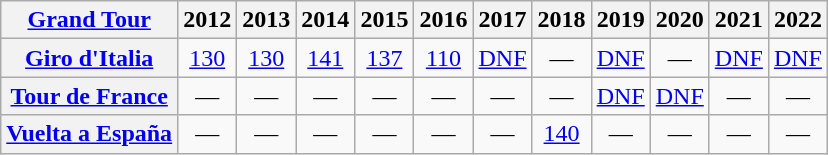<table class="wikitable plainrowheaders">
<tr>
<th scope="col"><a href='#'>Grand Tour</a></th>
<th scope="col">2012</th>
<th scope="col">2013</th>
<th scope="col">2014</th>
<th scope="col">2015</th>
<th scope="col">2016</th>
<th scope="col">2017</th>
<th scope="col">2018</th>
<th scope="col">2019</th>
<th scope="col">2020</th>
<th scope="col">2021</th>
<th scope="col">2022</th>
</tr>
<tr style="text-align:center;">
<th scope="row"> <a href='#'>Giro d'Italia</a></th>
<td><a href='#'>130</a></td>
<td><a href='#'>130</a></td>
<td><a href='#'>141</a></td>
<td><a href='#'>137</a></td>
<td><a href='#'>110</a></td>
<td><a href='#'>DNF</a></td>
<td>—</td>
<td><a href='#'>DNF</a></td>
<td>—</td>
<td><a href='#'>DNF</a></td>
<td><a href='#'>DNF</a></td>
</tr>
<tr style="text-align:center;">
<th scope="row"> <a href='#'>Tour de France</a></th>
<td>—</td>
<td>—</td>
<td>—</td>
<td>—</td>
<td>—</td>
<td>—</td>
<td>—</td>
<td><a href='#'>DNF</a></td>
<td><a href='#'>DNF</a></td>
<td>—</td>
<td>—</td>
</tr>
<tr style="text-align:center;">
<th scope="row"> <a href='#'>Vuelta a España</a></th>
<td>—</td>
<td>—</td>
<td>—</td>
<td>—</td>
<td>—</td>
<td>—</td>
<td><a href='#'>140</a></td>
<td>—</td>
<td>—</td>
<td>—</td>
<td>—</td>
</tr>
</table>
